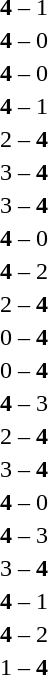<table style="text-align:center">
<tr>
<th width=223></th>
<th width=100></th>
<th width=223></th>
</tr>
<tr>
<td align=right></td>
<td><strong>4</strong> – 1</td>
<td align=left></td>
</tr>
<tr>
<td align=right></td>
<td><strong>4</strong> – 0</td>
<td align=left></td>
</tr>
<tr>
<td align=right></td>
<td><strong>4</strong> – 0</td>
<td align=left></td>
</tr>
<tr>
<td align=right></td>
<td><strong>4</strong> – 1</td>
<td align=left></td>
</tr>
<tr>
<td align=right></td>
<td>2 – <strong>4</strong></td>
<td align=left></td>
</tr>
<tr>
<td align=right></td>
<td>3 – <strong>4</strong></td>
<td align=left></td>
</tr>
<tr>
<td align=right></td>
<td>3 – <strong>4</strong></td>
<td align=left></td>
</tr>
<tr>
<td align=right></td>
<td><strong>4</strong> – 0</td>
<td align=left></td>
</tr>
<tr>
<td align=right></td>
<td><strong>4</strong> – 2</td>
<td align=left></td>
</tr>
<tr>
<td align=right></td>
<td>2 – <strong>4</strong></td>
<td align=left></td>
</tr>
<tr>
<td align=right></td>
<td>0 – <strong>4</strong></td>
<td align=left></td>
</tr>
<tr>
<td align=right></td>
<td>0 – <strong>4</strong></td>
<td align=left></td>
</tr>
<tr>
<td align=right></td>
<td><strong>4</strong> – 3</td>
<td align=left></td>
</tr>
<tr>
<td align=right></td>
<td>2 – <strong>4</strong></td>
<td align=left></td>
</tr>
<tr>
<td align=right></td>
<td>3 – <strong>4</strong></td>
<td align=left></td>
</tr>
<tr>
<td align=right></td>
<td><strong>4</strong> – 0</td>
<td align=left></td>
</tr>
<tr>
<td align=right></td>
<td><strong>4</strong> – 3</td>
<td align=left></td>
</tr>
<tr>
<td align=right></td>
<td>3 – <strong>4</strong></td>
<td align=left></td>
</tr>
<tr>
<td align=right></td>
<td><strong>4</strong> – 1</td>
<td align=left></td>
</tr>
<tr>
<td align=right></td>
<td><strong>4</strong> – 2</td>
<td align=left></td>
</tr>
<tr>
<td align=right></td>
<td>1 – <strong>4</strong></td>
<td align=left></td>
</tr>
</table>
